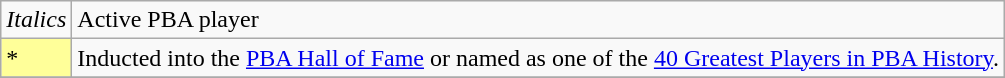<table class="wikitable">
<tr>
<td><em>Italics</em></td>
<td>Active PBA player</td>
</tr>
<tr>
<td style="background:#FFFF99; width:1em">*</td>
<td>Inducted into the <a href='#'>PBA Hall of Fame</a> or named as one of the <a href='#'>40 Greatest Players in PBA History</a>.</td>
</tr>
<tr>
</tr>
</table>
